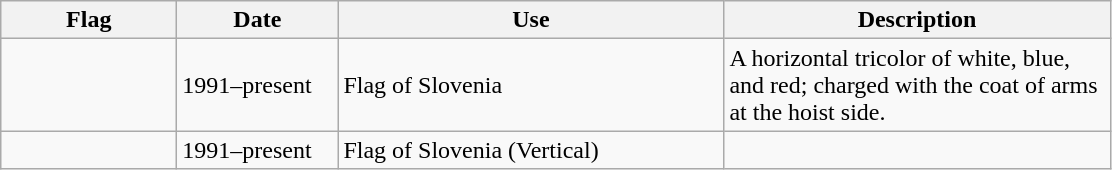<table class="wikitable">
<tr>
<th style="width:110px;">Flag</th>
<th style="width:100px;">Date</th>
<th style="width:250px;">Use</th>
<th style="width:250px;">Description</th>
</tr>
<tr>
<td></td>
<td>1991–present</td>
<td>Flag of Slovenia</td>
<td>A horizontal tricolor of white, blue, and red; charged with the coat of arms at the hoist side.</td>
</tr>
<tr>
<td></td>
<td>1991–present</td>
<td>Flag of Slovenia (Vertical)</td>
<td></td>
</tr>
</table>
